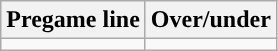<table class="wikitable">
<tr align="center">
<th>Pregame line</th>
<th>Over/under</th>
</tr>
<tr align="center">
<td></td>
<td></td>
</tr>
</table>
